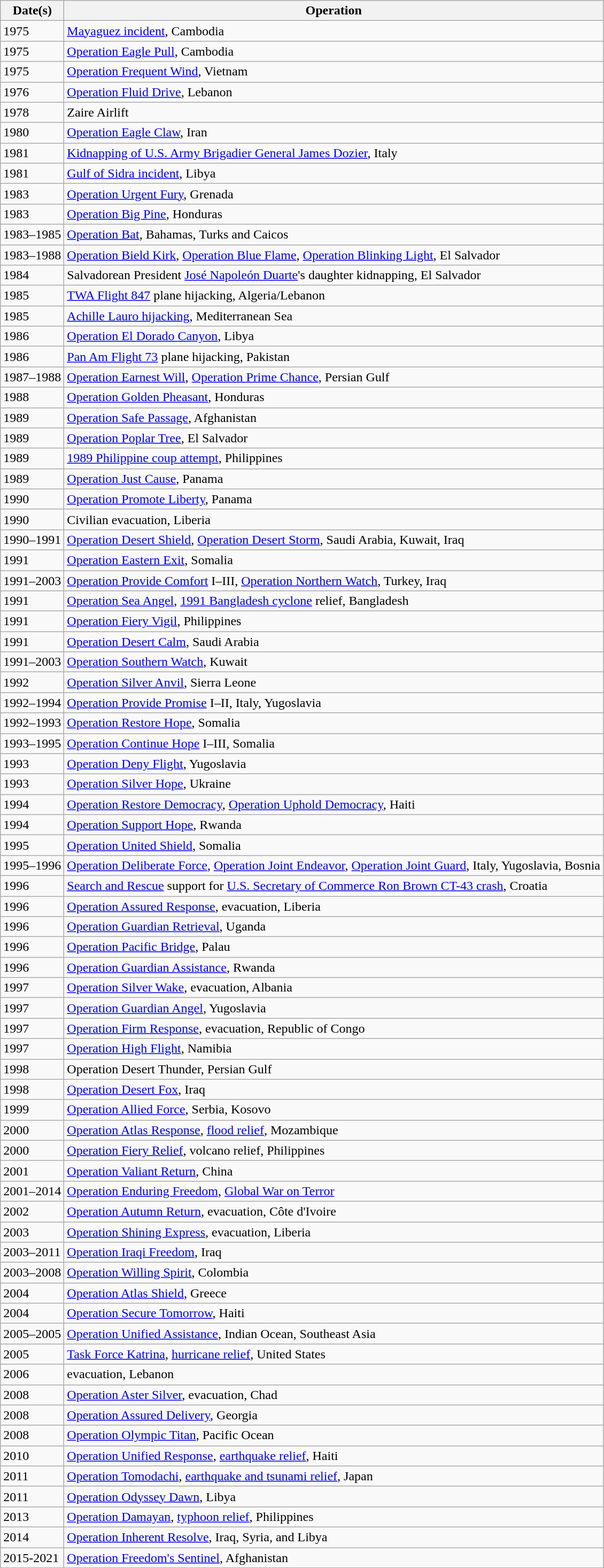<table class="wikitable" style="border:1px black">
<tr>
<th>Date(s)</th>
<th>Operation</th>
</tr>
<tr>
<td>1975</td>
<td><a href='#'>Mayaguez incident</a>, Cambodia</td>
</tr>
<tr>
<td>1975</td>
<td><a href='#'>Operation Eagle Pull</a>, Cambodia</td>
</tr>
<tr>
<td>1975</td>
<td><a href='#'>Operation Frequent Wind</a>, Vietnam</td>
</tr>
<tr>
<td>1976</td>
<td><a href='#'>Operation Fluid Drive</a>, Lebanon</td>
</tr>
<tr>
<td>1978</td>
<td>Zaire Airlift</td>
</tr>
<tr>
<td>1980</td>
<td><a href='#'>Operation Eagle Claw</a>, Iran</td>
</tr>
<tr>
<td>1981</td>
<td><a href='#'>Kidnapping of U.S. Army Brigadier General James Dozier</a>, Italy</td>
</tr>
<tr>
<td>1981</td>
<td><a href='#'>Gulf of Sidra incident</a>, Libya</td>
</tr>
<tr>
<td>1983</td>
<td><a href='#'>Operation Urgent Fury</a>, Grenada</td>
</tr>
<tr>
<td>1983</td>
<td><a href='#'>Operation Big Pine</a>, Honduras</td>
</tr>
<tr>
<td>1983–1985</td>
<td><a href='#'>Operation Bat</a>, Bahamas, Turks and Caicos</td>
</tr>
<tr>
<td>1983–1988</td>
<td><a href='#'>Operation Bield Kirk</a>, <a href='#'>Operation Blue Flame</a>, <a href='#'>Operation Blinking Light</a>, El Salvador</td>
</tr>
<tr>
<td>1984</td>
<td>Salvadorean President <a href='#'>José Napoleón Duarte</a>'s daughter kidnapping, El Salvador</td>
</tr>
<tr>
<td>1985</td>
<td><a href='#'>TWA Flight 847</a> plane hijacking, Algeria/Lebanon</td>
</tr>
<tr>
<td>1985</td>
<td><a href='#'>Achille Lauro hijacking</a>, Mediterranean Sea</td>
</tr>
<tr>
<td>1986</td>
<td><a href='#'>Operation El Dorado Canyon</a>, Libya</td>
</tr>
<tr>
<td>1986</td>
<td><a href='#'>Pan Am Flight 73</a> plane hijacking, Pakistan</td>
</tr>
<tr>
<td>1987–1988</td>
<td><a href='#'>Operation Earnest Will</a>, <a href='#'>Operation Prime Chance</a>, Persian Gulf</td>
</tr>
<tr>
<td>1988</td>
<td><a href='#'>Operation Golden Pheasant</a>, Honduras</td>
</tr>
<tr>
<td>1989</td>
<td><a href='#'>Operation Safe Passage</a>, Afghanistan</td>
</tr>
<tr>
<td>1989</td>
<td><a href='#'>Operation Poplar Tree</a>, El Salvador</td>
</tr>
<tr>
<td>1989</td>
<td><a href='#'>1989 Philippine coup attempt</a>, Philippines</td>
</tr>
<tr>
<td>1989</td>
<td><a href='#'>Operation Just Cause</a>, Panama</td>
</tr>
<tr>
<td>1990</td>
<td><a href='#'>Operation Promote Liberty</a>, Panama</td>
</tr>
<tr>
<td>1990</td>
<td>Civilian evacuation, Liberia</td>
</tr>
<tr>
<td>1990–1991</td>
<td><a href='#'>Operation Desert Shield</a>, <a href='#'>Operation Desert Storm</a>, Saudi Arabia, Kuwait, Iraq</td>
</tr>
<tr>
<td>1991</td>
<td><a href='#'>Operation Eastern Exit</a>, Somalia</td>
</tr>
<tr>
<td>1991–2003</td>
<td><a href='#'>Operation Provide Comfort</a> I–III, <a href='#'>Operation Northern Watch</a>, Turkey, Iraq</td>
</tr>
<tr>
<td>1991</td>
<td><a href='#'>Operation Sea Angel</a>, <a href='#'>1991 Bangladesh cyclone</a> relief, Bangladesh</td>
</tr>
<tr>
<td>1991</td>
<td><a href='#'>Operation Fiery Vigil</a>, Philippines</td>
</tr>
<tr>
<td>1991</td>
<td><a href='#'>Operation Desert Calm</a>, Saudi Arabia</td>
</tr>
<tr>
<td>1991–2003</td>
<td><a href='#'>Operation Southern Watch</a>, Kuwait</td>
</tr>
<tr>
<td>1992</td>
<td><a href='#'>Operation Silver Anvil</a>, Sierra Leone</td>
</tr>
<tr>
<td>1992–1994</td>
<td><a href='#'>Operation Provide Promise</a> I–II, Italy, Yugoslavia</td>
</tr>
<tr>
<td>1992–1993</td>
<td><a href='#'>Operation Restore Hope</a>, Somalia</td>
</tr>
<tr>
<td>1993–1995</td>
<td><a href='#'>Operation Continue Hope</a> I–III, Somalia</td>
</tr>
<tr>
<td>1993</td>
<td><a href='#'>Operation Deny Flight</a>, Yugoslavia</td>
</tr>
<tr>
<td>1993</td>
<td><a href='#'>Operation Silver Hope</a>, Ukraine</td>
</tr>
<tr>
<td>1994</td>
<td><a href='#'>Operation Restore Democracy</a>, <a href='#'>Operation Uphold Democracy</a>, Haiti</td>
</tr>
<tr>
<td>1994</td>
<td><a href='#'>Operation Support Hope</a>, Rwanda</td>
</tr>
<tr>
<td>1995</td>
<td><a href='#'>Operation United Shield</a>, Somalia</td>
</tr>
<tr>
<td>1995–1996</td>
<td><a href='#'>Operation Deliberate Force</a>, <a href='#'>Operation Joint Endeavor</a>, <a href='#'>Operation Joint Guard</a>, Italy, Yugoslavia, Bosnia</td>
</tr>
<tr>
<td>1996</td>
<td><a href='#'>Search and Rescue</a> support for <a href='#'>U.S. Secretary of Commerce Ron Brown CT-43 crash</a>, Croatia</td>
</tr>
<tr>
<td>1996</td>
<td><a href='#'>Operation Assured Response</a>, evacuation, Liberia</td>
</tr>
<tr>
<td>1996</td>
<td><a href='#'>Operation Guardian Retrieval</a>, Uganda</td>
</tr>
<tr>
<td>1996</td>
<td><a href='#'>Operation Pacific Bridge</a>, Palau</td>
</tr>
<tr>
<td>1996</td>
<td><a href='#'>Operation Guardian Assistance</a>, Rwanda</td>
</tr>
<tr>
<td>1997</td>
<td><a href='#'>Operation Silver Wake</a>, evacuation, Albania</td>
</tr>
<tr>
<td>1997</td>
<td><a href='#'>Operation Guardian Angel</a>, Yugoslavia</td>
</tr>
<tr>
<td>1997</td>
<td><a href='#'>Operation Firm Response</a>, evacuation, Republic of Congo</td>
</tr>
<tr>
<td>1997</td>
<td><a href='#'>Operation High Flight</a>, Namibia</td>
</tr>
<tr>
<td>1998</td>
<td>Operation Desert Thunder, Persian Gulf</td>
</tr>
<tr>
<td>1998</td>
<td><a href='#'>Operation Desert Fox</a>, Iraq</td>
</tr>
<tr>
<td>1999</td>
<td><a href='#'>Operation Allied Force</a>, Serbia, Kosovo</td>
</tr>
<tr>
<td>2000</td>
<td><a href='#'>Operation Atlas Response</a>, <a href='#'>flood relief</a>, Mozambique</td>
</tr>
<tr>
<td>2000</td>
<td><a href='#'>Operation Fiery Relief</a>, volcano relief, Philippines</td>
</tr>
<tr>
<td>2001</td>
<td><a href='#'>Operation Valiant Return</a>, China</td>
</tr>
<tr>
<td>2001–2014</td>
<td><a href='#'>Operation Enduring Freedom</a>, <a href='#'>Global War on Terror</a></td>
</tr>
<tr>
<td>2002</td>
<td><a href='#'>Operation Autumn Return</a>, evacuation, Côte d'Ivoire</td>
</tr>
<tr>
<td>2003</td>
<td><a href='#'>Operation Shining Express</a>, evacuation, Liberia</td>
</tr>
<tr>
<td>2003–2011</td>
<td><a href='#'>Operation Iraqi Freedom</a>, Iraq</td>
</tr>
<tr>
<td>2003–2008</td>
<td><a href='#'>Operation Willing Spirit</a>, Colombia</td>
</tr>
<tr>
<td>2004</td>
<td><a href='#'>Operation Atlas Shield</a>, Greece</td>
</tr>
<tr>
<td>2004</td>
<td><a href='#'>Operation Secure Tomorrow</a>, Haiti</td>
</tr>
<tr>
<td>2005–2005</td>
<td><a href='#'>Operation Unified Assistance</a>, Indian Ocean, Southeast Asia</td>
</tr>
<tr>
<td>2005</td>
<td><a href='#'>Task Force Katrina</a>, <a href='#'>hurricane relief</a>, United States</td>
</tr>
<tr>
<td>2006</td>
<td>evacuation, Lebanon</td>
</tr>
<tr>
<td>2008</td>
<td><a href='#'>Operation Aster Silver</a>, evacuation, Chad</td>
</tr>
<tr>
<td>2008</td>
<td><a href='#'>Operation Assured Delivery</a>, Georgia</td>
</tr>
<tr>
<td>2008</td>
<td><a href='#'>Operation Olympic Titan</a>, Pacific Ocean</td>
</tr>
<tr>
<td>2010</td>
<td><a href='#'>Operation Unified Response</a>, <a href='#'>earthquake relief</a>, Haiti</td>
</tr>
<tr>
<td>2011</td>
<td><a href='#'>Operation Tomodachi</a>, <a href='#'>earthquake and tsunami relief</a>, Japan</td>
</tr>
<tr>
<td>2011</td>
<td><a href='#'>Operation Odyssey Dawn</a>, Libya</td>
</tr>
<tr>
<td>2013</td>
<td><a href='#'>Operation Damayan</a>, <a href='#'>typhoon relief</a>, Philippines</td>
</tr>
<tr>
<td>2014</td>
<td><a href='#'>Operation Inherent Resolve</a>, Iraq, Syria, and Libya</td>
</tr>
<tr>
<td>2015-2021</td>
<td><a href='#'>Operation Freedom's Sentinel</a>, Afghanistan</td>
</tr>
</table>
